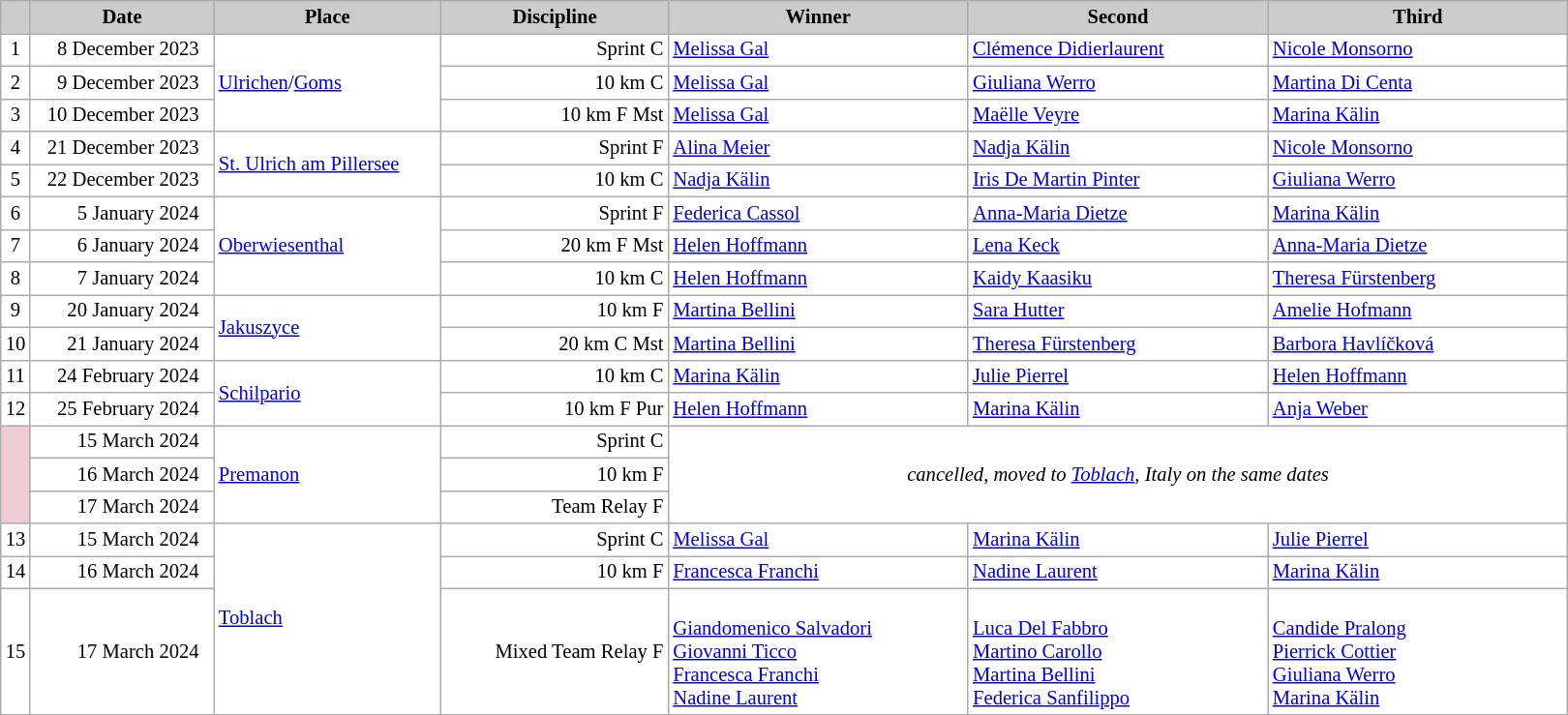<table class="wikitable plainrowheaders" style="background:#fff; font-size:86%; line-height:16px; border:grey solid 1px; border-collapse:collapse;">
<tr style="background:#ccc; text-align:center;">
<th scope="col" style="background:#ccc; width=30 px;"></th>
<th scope="col" style="background:#ccc; width:120px;">Date</th>
<th scope="col" style="background:#ccc; width:150px;">Place</th>
<th scope="col" style="background:#ccc; width:150px;">Discipline</th>
<th scope="col" style="background:#ccc; width:200px;">Winner</th>
<th scope="col" style="background:#ccc; width:200px;">Second</th>
<th scope="col" style="background:#ccc; width:200px;">Third</th>
</tr>
<tr>
<td align=center>1</td>
<td align=right>8 December 2023  </td>
<td rowspan=3> <a href='#'>Ulrichen</a>/<a href='#'>Goms</a></td>
<td align=right>Sprint C</td>
<td> <a href='#'>Melissa Gal</a></td>
<td> <a href='#'>Clémence Didierlaurent</a></td>
<td> <a href='#'>Nicole Monsorno</a></td>
</tr>
<tr>
<td align=center>2</td>
<td align=right>9 December 2023  </td>
<td align=right>10 km C</td>
<td> <a href='#'>Melissa Gal</a></td>
<td> <a href='#'>Giuliana Werro</a></td>
<td> <a href='#'>Martina Di Centa</a></td>
</tr>
<tr>
<td align=center>3</td>
<td align=right>10 December 2023  </td>
<td align=right>10 km F Mst</td>
<td> <a href='#'>Melissa Gal</a></td>
<td> <a href='#'>Maëlle Veyre</a></td>
<td> <a href='#'>Marina Kälin</a></td>
</tr>
<tr>
<td align=center>4</td>
<td align=right>21 December 2023  </td>
<td rowspan=2> <a href='#'>St. Ulrich am Pillersee</a></td>
<td align=right>Sprint F</td>
<td> <a href='#'>Alina Meier</a></td>
<td> <a href='#'>Nadja Kälin</a></td>
<td> <a href='#'>Nicole Monsorno</a></td>
</tr>
<tr>
<td align=center>5</td>
<td align=right>22 December 2023  </td>
<td align=right>10 km C</td>
<td> <a href='#'>Nadja Kälin</a></td>
<td> <a href='#'>Iris De Martin Pinter</a></td>
<td> <a href='#'>Giuliana Werro</a></td>
</tr>
<tr>
<td align=center>6</td>
<td align=right>5 January 2024  </td>
<td rowspan=3> <a href='#'>Oberwiesenthal</a></td>
<td align=right>Sprint F</td>
<td> <a href='#'>Federica Cassol</a></td>
<td> <a href='#'>Anna-Maria Dietze</a></td>
<td> <a href='#'>Marina Kälin</a></td>
</tr>
<tr>
<td align=center>7</td>
<td align=right>6 January 2024  </td>
<td align=right>20 km F Mst</td>
<td> <a href='#'>Helen Hoffmann</a></td>
<td> <a href='#'>Lena Keck</a></td>
<td> <a href='#'>Anna-Maria Dietze</a></td>
</tr>
<tr>
<td align=center>8</td>
<td align=right>7 January 2024  </td>
<td align=right>10 km C</td>
<td> <a href='#'>Helen Hoffmann</a></td>
<td> <a href='#'>Kaidy Kaasiku</a></td>
<td> <a href='#'>Theresa Fürstenberg</a></td>
</tr>
<tr>
<td align=center>9</td>
<td align=right>20 January 2024  </td>
<td rowspan=2> <a href='#'>Jakuszyce</a></td>
<td align=right>10 km F</td>
<td> <a href='#'>Martina Bellini</a></td>
<td> <a href='#'>Sara Hutter</a></td>
<td> <a href='#'>Amelie Hofmann</a></td>
</tr>
<tr>
<td align=center>10</td>
<td align=right>21 January 2024  </td>
<td align=right>20 km C Mst</td>
<td> <a href='#'>Martina Bellini</a></td>
<td> <a href='#'>Theresa Fürstenberg</a></td>
<td> <a href='#'>Barbora Havlíčková</a></td>
</tr>
<tr>
<td align=center>11</td>
<td align=right>24 February 2024  </td>
<td rowspan=2> <a href='#'>Schilpario</a></td>
<td align=right>10 km C</td>
<td> <a href='#'>Marina Kälin</a></td>
<td> <a href='#'>Julie Pierrel</a></td>
<td> <a href='#'>Helen Hoffmann</a></td>
</tr>
<tr>
<td align=center>12</td>
<td align=right>25 February 2024  </td>
<td align=right>10 km F Pur</td>
<td> <a href='#'>Helen Hoffmann</a></td>
<td> <a href='#'>Marina Kälin</a></td>
<td> <a href='#'>Anja Weber</a></td>
</tr>
<tr>
<td rowspan=3 bgcolor="EDCCD5"></td>
<td align=right>15 March 2024  </td>
<td rowspan=3> <a href='#'>Premanon</a></td>
<td align=right>Sprint C</td>
<td rowspan=3 colspan=3 align=center><em>cancelled, moved to <a href='#'>Toblach</a>, Italy on the same dates</em></td>
</tr>
<tr>
<td align=right>16 March 2024  </td>
<td align=right>10 km F</td>
</tr>
<tr>
<td align=right>17 March 2024  </td>
<td align=right>Team Relay F</td>
</tr>
<tr>
<td align=center>13</td>
<td align=right>15 March 2024  </td>
<td rowspan=3> <a href='#'>Toblach</a></td>
<td align=right>Sprint C</td>
<td> <a href='#'>Melissa Gal</a></td>
<td> <a href='#'>Marina Kälin</a></td>
<td> <a href='#'>Julie Pierrel</a></td>
</tr>
<tr>
<td align=center>14</td>
<td align=right>16 March 2024  </td>
<td align=right>10 km F</td>
<td> <a href='#'>Francesca Franchi</a></td>
<td> <a href='#'>Nadine Laurent</a></td>
<td> <a href='#'>Marina Kälin</a></td>
</tr>
<tr>
<td align=center>15</td>
<td align=right>17 March 2024  </td>
<td align=right>Mixed Team Relay F</td>
<td> <br><a href='#'>Giandomenico Salvadori</a><br><a href='#'>Giovanni Ticco</a><br><a href='#'>Francesca Franchi</a><br><a href='#'>Nadine Laurent</a><br></td>
<td> <br><a href='#'>Luca Del Fabbro</a><br><a href='#'>Martino Carollo</a><br><a href='#'>Martina Bellini</a><br><a href='#'>Federica Sanfilippo</a><br></td>
<td> <br><a href='#'>Candide Pralong</a><br><a href='#'>Pierrick Cottier</a><br><a href='#'>Giuliana Werro</a><br><a href='#'>Marina Kälin</a><br></td>
</tr>
</table>
